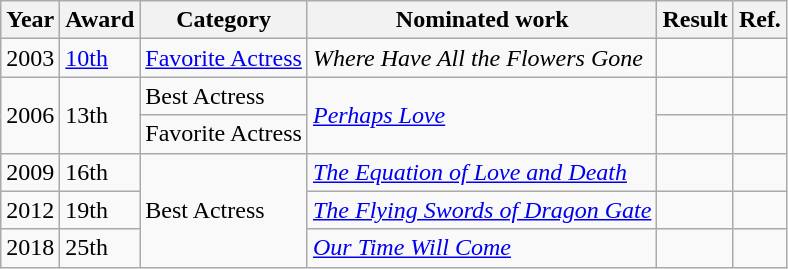<table class="wikitable">
<tr>
<th>Year</th>
<th>Award</th>
<th>Category</th>
<th>Nominated work</th>
<th>Result</th>
<th>Ref.</th>
</tr>
<tr>
<td>2003</td>
<td><a href='#'>10th</a></td>
<td rowspan=1><a href='#'>Favorite Actress</a></td>
<td><em>Where Have All the Flowers Gone</em></td>
<td></td>
<td></td>
</tr>
<tr>
<td rowspan=2>2006</td>
<td rowspan=2>13th</td>
<td>Best Actress</td>
<td rowspan=2><em><a href='#'>Perhaps Love</a></em></td>
<td></td>
<td></td>
</tr>
<tr>
<td>Favorite Actress</td>
<td></td>
<td></td>
</tr>
<tr>
<td>2009</td>
<td>16th</td>
<td rowspan=3>Best Actress</td>
<td><em><a href='#'>The Equation of Love and Death</a></em></td>
<td></td>
<td></td>
</tr>
<tr>
<td>2012</td>
<td>19th</td>
<td><em><a href='#'>The Flying Swords of Dragon Gate</a></em></td>
<td></td>
<td></td>
</tr>
<tr>
<td>2018</td>
<td>25th</td>
<td><em><a href='#'>Our Time Will Come</a></em></td>
<td></td>
<td></td>
</tr>
</table>
